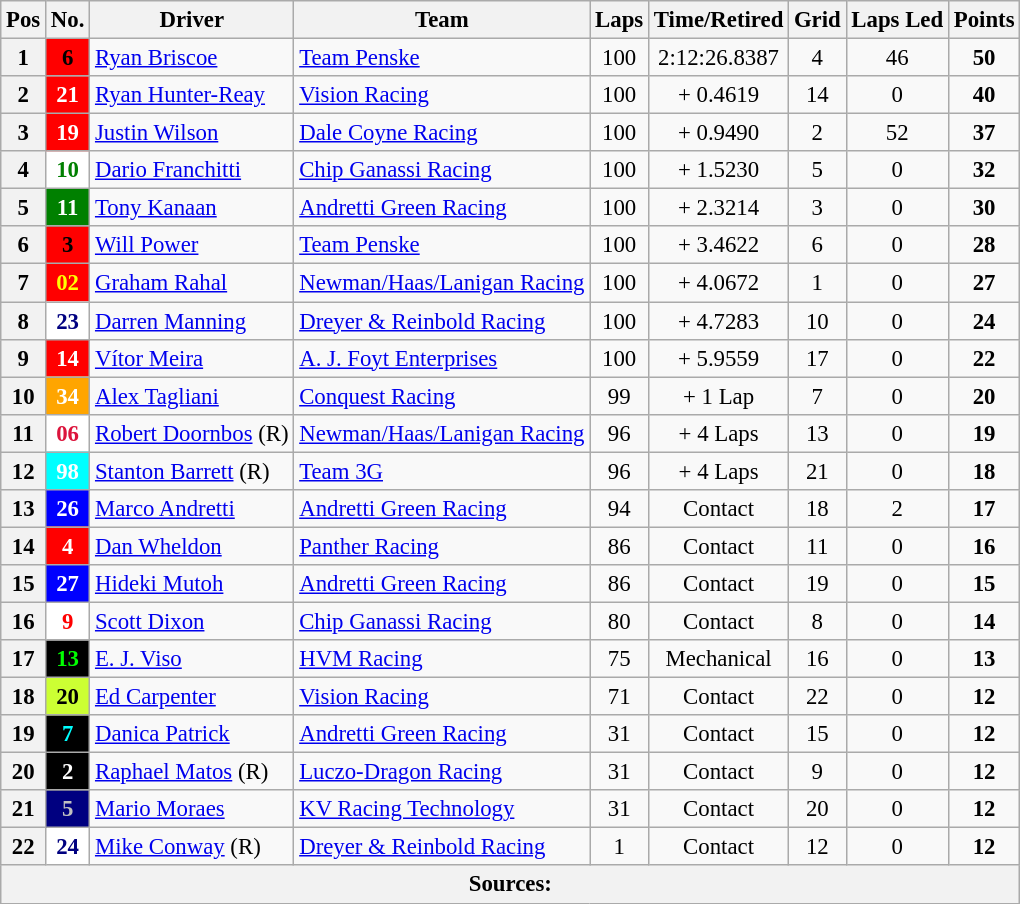<table class="wikitable" style="font-size:95%;">
<tr>
<th>Pos</th>
<th>No.</th>
<th>Driver</th>
<th>Team</th>
<th>Laps</th>
<th>Time/Retired</th>
<th>Grid</th>
<th>Laps Led</th>
<th>Points</th>
</tr>
<tr>
<th>1</th>
<td style="background:#FF0000; color:black;" align="center"><strong>6</strong></td>
<td> <a href='#'>Ryan Briscoe</a></td>
<td><a href='#'>Team Penske</a></td>
<td align=center>100</td>
<td align=center>2:12:26.8387</td>
<td align=center>4</td>
<td align=center>46</td>
<td align=center><strong>50</strong></td>
</tr>
<tr>
<th>2</th>
<td style="background:red; color:white;" align=center><strong>21</strong></td>
<td> <a href='#'>Ryan Hunter-Reay</a></td>
<td><a href='#'>Vision Racing</a></td>
<td align=center>100</td>
<td align=center>+ 0.4619</td>
<td align=center>14</td>
<td align=center>0</td>
<td align=center><strong>40</strong></td>
</tr>
<tr>
<th>3</th>
<td style="background:red; color:white;" align=center><strong>19</strong></td>
<td> <a href='#'>Justin Wilson</a></td>
<td><a href='#'>Dale Coyne Racing</a></td>
<td align=center>100</td>
<td align=center>+ 0.9490</td>
<td align=center>2</td>
<td align=center>52</td>
<td align=center><strong>37</strong></td>
</tr>
<tr>
<th>4</th>
<td style="background:white; color:green;" align=center><strong>10</strong></td>
<td> <a href='#'>Dario Franchitti</a></td>
<td><a href='#'>Chip Ganassi Racing</a></td>
<td align=center>100</td>
<td align=center>+ 1.5230</td>
<td align=center>5</td>
<td align=center>0</td>
<td align=center><strong>32</strong></td>
</tr>
<tr>
<th>5</th>
<td style="background:green; color:white;" align=center><strong>11</strong></td>
<td> <a href='#'>Tony Kanaan</a></td>
<td><a href='#'>Andretti Green Racing</a></td>
<td align=center>100</td>
<td align=center>+ 2.3214</td>
<td align=center>3</td>
<td align=center>0</td>
<td align=center><strong>30</strong></td>
</tr>
<tr>
<th>6</th>
<td style="background:#FF0000; color:black;" align="center"><strong>3</strong></td>
<td> <a href='#'>Will Power</a></td>
<td><a href='#'>Team Penske</a></td>
<td align=center>100</td>
<td align=center>+ 3.4622</td>
<td align=center>6</td>
<td align=center>0</td>
<td align=center><strong>28</strong></td>
</tr>
<tr>
<th>7</th>
<td style="background:red; color:yellow;" align=center><strong>02</strong></td>
<td> <a href='#'>Graham Rahal</a></td>
<td><a href='#'>Newman/Haas/Lanigan Racing</a></td>
<td align=center>100</td>
<td align=center>+ 4.0672</td>
<td align=center>1</td>
<td align=center>0</td>
<td align=center><strong>27</strong></td>
</tr>
<tr>
<th>8</th>
<td style="background:white; color:navy;" align=center><strong>23</strong></td>
<td> <a href='#'>Darren Manning</a></td>
<td><a href='#'>Dreyer & Reinbold Racing</a></td>
<td align=center>100</td>
<td align=center>+ 4.7283</td>
<td align=center>10</td>
<td align=center>0</td>
<td align=center><strong>24</strong></td>
</tr>
<tr>
<th>9</th>
<td style="background:red; color:white;" align=center><strong>14</strong></td>
<td> <a href='#'>Vítor Meira</a></td>
<td><a href='#'>A. J. Foyt Enterprises</a></td>
<td align=center>100</td>
<td align=center>+ 5.9559</td>
<td align=center>17</td>
<td align=center>0</td>
<td align=center><strong>22</strong></td>
</tr>
<tr>
<th>10</th>
<td style="background:Orange; color:white;" align=center><strong>34</strong></td>
<td> <a href='#'>Alex Tagliani</a></td>
<td><a href='#'>Conquest Racing</a></td>
<td align=center>99</td>
<td align=center>+ 1 Lap</td>
<td align=center>7</td>
<td align=center>0</td>
<td align=center><strong>20</strong></td>
</tr>
<tr>
<th>11</th>
<td style="background:white; color:crimson;" align=center><strong>06</strong></td>
<td> <a href='#'>Robert Doornbos</a> (R)</td>
<td><a href='#'>Newman/Haas/Lanigan Racing</a></td>
<td align=center>96</td>
<td align=center>+ 4 Laps</td>
<td align=center>13</td>
<td align=center>0</td>
<td align=center><strong>19</strong></td>
</tr>
<tr>
<th>12</th>
<td style="background:aqua; color:white;" align=center><strong>98</strong></td>
<td> <a href='#'>Stanton Barrett</a> (R)</td>
<td><a href='#'>Team 3G</a></td>
<td align=center>96</td>
<td align=center>+ 4 Laps</td>
<td align=center>21</td>
<td align=center>0</td>
<td align=center><strong>18</strong></td>
</tr>
<tr>
<th>13</th>
<td style="background:blue; color:white;" align=center><strong>26</strong></td>
<td> <a href='#'>Marco Andretti</a></td>
<td><a href='#'>Andretti Green Racing</a></td>
<td align=center>94</td>
<td align=center>Contact</td>
<td align=center>18</td>
<td align=center>2</td>
<td align=center><strong>17</strong></td>
</tr>
<tr>
<th>14</th>
<td style="background:red; color:white;" align=center><strong>4</strong></td>
<td> <a href='#'>Dan Wheldon</a></td>
<td><a href='#'>Panther Racing</a></td>
<td align=center>86</td>
<td align=center>Contact</td>
<td align=center>11</td>
<td align=center>0</td>
<td align=center><strong>16</strong></td>
</tr>
<tr>
<th>15</th>
<td style="background:blue; color:white;" align=center><strong>27</strong></td>
<td> <a href='#'>Hideki Mutoh</a></td>
<td><a href='#'>Andretti Green Racing</a></td>
<td align=center>86</td>
<td align=center>Contact</td>
<td align=center>19</td>
<td align=center>0</td>
<td align=center><strong>15</strong></td>
</tr>
<tr>
<th>16</th>
<td style="background:#FFFFFF; color:red;" align=center><strong>9</strong></td>
<td> <a href='#'>Scott Dixon</a></td>
<td><a href='#'>Chip Ganassi Racing</a></td>
<td align=center>80</td>
<td align=center>Contact</td>
<td align=center>8</td>
<td align=center>0</td>
<td align=center><strong>14</strong></td>
</tr>
<tr>
<th>17</th>
<td style="background:#000000; color:lime;" align=center><strong>13</strong></td>
<td> <a href='#'>E. J. Viso</a></td>
<td><a href='#'>HVM Racing</a></td>
<td align=center>75</td>
<td align=center>Mechanical</td>
<td align=center>16</td>
<td align=center>0</td>
<td align=center><strong>13</strong></td>
</tr>
<tr>
<th>18</th>
<td style="background:#CCFF33; color:black;" align=center><strong>20</strong></td>
<td> <a href='#'>Ed Carpenter</a></td>
<td><a href='#'>Vision Racing</a></td>
<td align=center>71</td>
<td align=center>Contact</td>
<td align=center>22</td>
<td align=center>0</td>
<td align=center><strong>12</strong></td>
</tr>
<tr>
<th>19</th>
<td style="background:#000000; color:aqua;" align=center><strong>7</strong></td>
<td> <a href='#'>Danica Patrick</a></td>
<td><a href='#'>Andretti Green Racing</a></td>
<td align=center>31</td>
<td align=center>Contact</td>
<td align=center>15</td>
<td align=center>0</td>
<td align=center><strong>12</strong></td>
</tr>
<tr>
<th>20</th>
<td style="background:black; color:white;" align=center><strong>2</strong></td>
<td> <a href='#'>Raphael Matos</a> (R)</td>
<td><a href='#'>Luczo-Dragon Racing</a></td>
<td align=center>31</td>
<td align=center>Contact</td>
<td align=center>9</td>
<td align=center>0</td>
<td align=center><strong>12</strong></td>
</tr>
<tr>
<th>21</th>
<td style="background:navy; color:silver;" align=center><strong>5</strong></td>
<td> <a href='#'>Mario Moraes</a></td>
<td><a href='#'>KV Racing Technology</a></td>
<td align=center>31</td>
<td align=center>Contact</td>
<td align=center>20</td>
<td align=center>0</td>
<td align=center><strong>12</strong></td>
</tr>
<tr>
<th>22</th>
<td style="background:white; color:navy;" align=center><strong>24</strong></td>
<td> <a href='#'>Mike Conway</a> (R)</td>
<td><a href='#'>Dreyer & Reinbold Racing</a></td>
<td align=center>1</td>
<td align=center>Contact</td>
<td align=center>12</td>
<td align=center>0</td>
<td align=center><strong>12</strong></td>
</tr>
<tr>
<th colspan=9><strong>Sources:</strong></th>
</tr>
</table>
